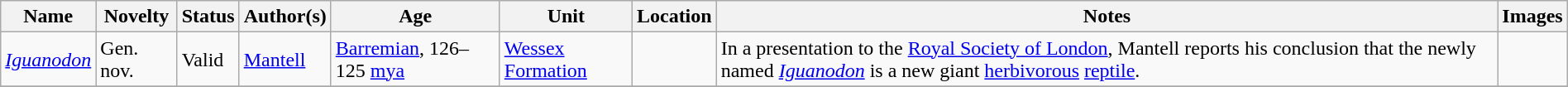<table class="wikitable sortable" align="center" width="100%">
<tr>
<th>Name</th>
<th>Novelty</th>
<th>Status</th>
<th>Author(s)</th>
<th>Age</th>
<th>Unit</th>
<th>Location</th>
<th>Notes</th>
<th>Images</th>
</tr>
<tr>
<td><em><a href='#'>Iguanodon</a></em></td>
<td>Gen. nov.</td>
<td>Valid</td>
<td><a href='#'>Mantell</a></td>
<td><a href='#'>Barremian</a>, 126–125 <a href='#'>mya</a></td>
<td><a href='#'>Wessex Formation</a></td>
<td></td>
<td>In a presentation to the <a href='#'>Royal Society of London</a>, Mantell reports his conclusion that the newly named <em><a href='#'>Iguanodon</a></em> is a new giant <a href='#'>herbivorous</a> <a href='#'>reptile</a>.</td>
<td></td>
</tr>
<tr>
</tr>
</table>
